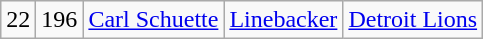<table class="wikitable" style="text-align:center">
<tr>
<td>22</td>
<td>196</td>
<td><a href='#'>Carl Schuette</a></td>
<td><a href='#'>Linebacker</a></td>
<td><a href='#'>Detroit Lions</a></td>
</tr>
</table>
